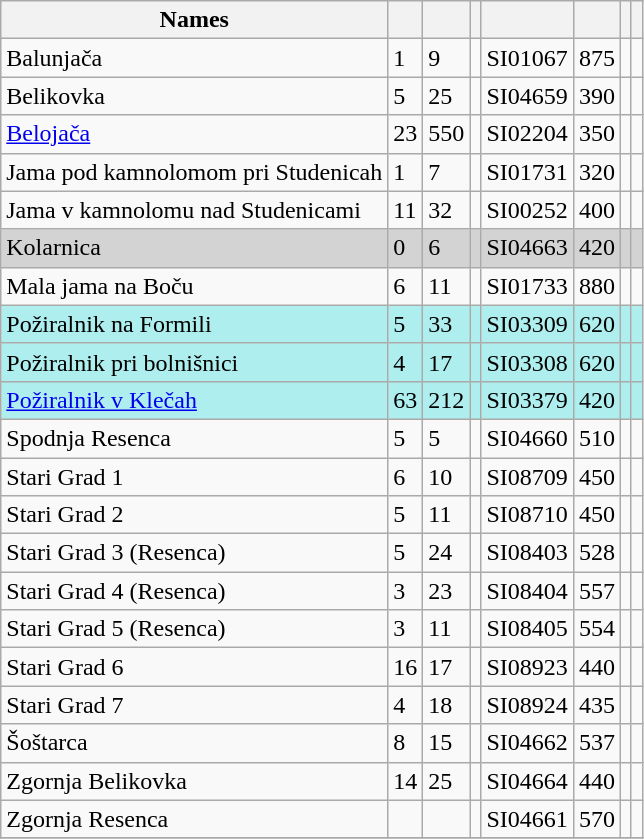<table class="wikitable sortable sticky-header">
<tr>
<th>Names</th>
<th></th>
<th></th>
<th></th>
<th></th>
<th></th>
<th></th>
<th></th>
</tr>
<tr>
<td>Balunjača</td>
<td>1</td>
<td>9</td>
<td></td>
<td>SI01067</td>
<td>875</td>
<td></td>
<td></td>
</tr>
<tr>
<td>Belikovka</td>
<td>5</td>
<td>25</td>
<td></td>
<td>SI04659</td>
<td>390</td>
<td></td>
<td></td>
</tr>
<tr>
<td><a href='#'>Belojača</a></td>
<td>23</td>
<td>550</td>
<td></td>
<td>SI02204</td>
<td>350</td>
<td></td>
<td></td>
</tr>
<tr>
<td>Jama pod kamnolomom pri Studenicah</td>
<td>1</td>
<td>7</td>
<td></td>
<td>SI01731</td>
<td>320</td>
<td></td>
<td></td>
</tr>
<tr>
<td>Jama v kamnolomu nad Studenicami</td>
<td>11</td>
<td>32</td>
<td></td>
<td>SI00252</td>
<td>400</td>
<td></td>
<td></td>
</tr>
<tr bgcolor="LightGray">
<td>Kolarnica</td>
<td>0</td>
<td>6</td>
<td></td>
<td>SI04663</td>
<td>420</td>
<td></td>
<td></td>
</tr>
<tr>
<td>Mala jama na Boču</td>
<td>6</td>
<td>11</td>
<td></td>
<td>SI01733</td>
<td>880</td>
<td></td>
<td></td>
</tr>
<tr bgcolor="PaleTurquoise">
<td>Požiralnik na Formili</td>
<td>5</td>
<td>33</td>
<td></td>
<td>SI03309</td>
<td>620</td>
<td></td>
<td></td>
</tr>
<tr bgcolor="PaleTurquoise">
<td>Požiralnik pri bolnišnici</td>
<td>4</td>
<td>17</td>
<td></td>
<td>SI03308</td>
<td>620</td>
<td></td>
<td></td>
</tr>
<tr bgcolor="PaleTurquoise">
<td><a href='#'>Požiralnik v Klečah</a></td>
<td>63</td>
<td>212</td>
<td></td>
<td>SI03379</td>
<td>420</td>
<td></td>
<td></td>
</tr>
<tr>
<td>Spodnja Resenca</td>
<td>5</td>
<td>5</td>
<td></td>
<td>SI04660</td>
<td>510</td>
<td></td>
<td></td>
</tr>
<tr>
<td>Stari Grad 1</td>
<td>6</td>
<td>10</td>
<td></td>
<td>SI08709</td>
<td>450</td>
<td></td>
<td></td>
</tr>
<tr>
<td>Stari Grad 2</td>
<td>5</td>
<td>11</td>
<td></td>
<td>SI08710</td>
<td>450</td>
<td></td>
<td></td>
</tr>
<tr>
<td>Stari Grad 3 (Resenca)</td>
<td>5</td>
<td>24</td>
<td></td>
<td>SI08403</td>
<td>528</td>
<td></td>
<td></td>
</tr>
<tr>
<td>Stari Grad 4 (Resenca)</td>
<td>3</td>
<td>23</td>
<td></td>
<td>SI08404</td>
<td>557</td>
<td></td>
<td></td>
</tr>
<tr>
<td>Stari Grad 5 (Resenca)</td>
<td>3</td>
<td>11</td>
<td></td>
<td>SI08405</td>
<td>554</td>
<td></td>
<td></td>
</tr>
<tr>
<td>Stari Grad 6</td>
<td>16</td>
<td>17</td>
<td></td>
<td>SI08923</td>
<td>440</td>
<td></td>
<td></td>
</tr>
<tr>
<td>Stari Grad 7</td>
<td>4</td>
<td>18</td>
<td></td>
<td>SI08924</td>
<td>435</td>
<td></td>
<td></td>
</tr>
<tr>
<td>Šoštarca</td>
<td>8</td>
<td>15</td>
<td></td>
<td>SI04662</td>
<td>537</td>
<td></td>
<td></td>
</tr>
<tr>
<td>Zgornja Belikovka</td>
<td>14</td>
<td>25</td>
<td></td>
<td>SI04664</td>
<td>440</td>
<td></td>
<td></td>
</tr>
<tr>
<td>Zgornja Resenca</td>
<td></td>
<td></td>
<td></td>
<td>SI04661</td>
<td>570</td>
<td></td>
<td></td>
</tr>
<tr>
</tr>
</table>
